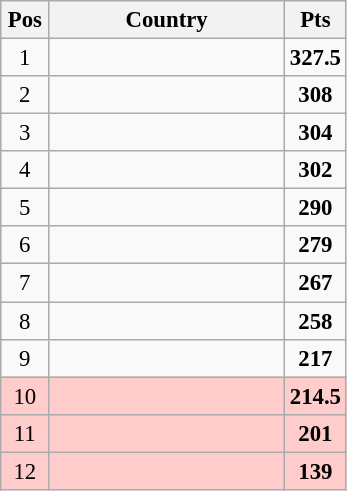<table class="wikitable" style="text-align: center; font-size:95%">
<tr>
<th width="25">Pos</th>
<th width="150">Country</th>
<th width="25">Pts</th>
</tr>
<tr>
<td>1</td>
<td align="left"><strong></strong></td>
<td><strong>327.5</strong></td>
</tr>
<tr>
<td>2</td>
<td align="left"></td>
<td><strong>308</strong></td>
</tr>
<tr>
<td>3</td>
<td align="left"></td>
<td><strong>304</strong></td>
</tr>
<tr>
<td>4</td>
<td align="left"></td>
<td><strong>302</strong></td>
</tr>
<tr>
<td>5</td>
<td align="left"></td>
<td><strong>290</strong></td>
</tr>
<tr>
<td>6</td>
<td align="left"></td>
<td><strong>279</strong></td>
</tr>
<tr>
<td>7</td>
<td align="left"></td>
<td><strong>267</strong></td>
</tr>
<tr>
<td>8</td>
<td align="left"></td>
<td><strong>258</strong></td>
</tr>
<tr>
<td>9</td>
<td align="left"></td>
<td><strong>217</strong></td>
</tr>
<tr bgcolor=ffcccc>
<td>10</td>
<td align="left"></td>
<td><strong>214.5</strong></td>
</tr>
<tr bgcolor=ffcccc>
<td>11</td>
<td align="left"></td>
<td><strong>201</strong></td>
</tr>
<tr bgcolor=ffcccc>
<td>12</td>
<td align="left"></td>
<td><strong>139</strong></td>
</tr>
</table>
